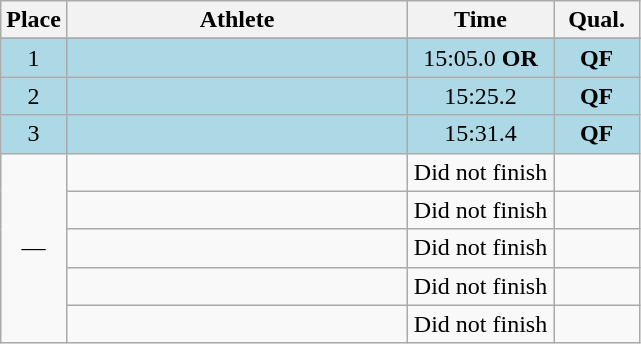<table class=wikitable style="text-align:center">
<tr>
<th width=20>Place</th>
<th width=220>Athlete</th>
<th width=90>Time</th>
<th width=50>Qual.</th>
</tr>
<tr>
</tr>
<tr bgcolor=lightblue>
<td>1</td>
<td align=left></td>
<td>15:05.0 <strong>OR</strong></td>
<td><strong>QF</strong></td>
</tr>
<tr bgcolor=lightblue>
<td>2</td>
<td align=left></td>
<td>15:25.2</td>
<td><strong>QF</strong></td>
</tr>
<tr bgcolor=lightblue>
<td>3</td>
<td align=left></td>
<td>15:31.4</td>
<td><strong>QF</strong></td>
</tr>
<tr>
<td rowspan=5>—</td>
<td align=left></td>
<td>Did not finish</td>
<td></td>
</tr>
<tr>
<td align=left></td>
<td>Did not finish</td>
<td></td>
</tr>
<tr>
<td align=left></td>
<td>Did not finish</td>
<td></td>
</tr>
<tr>
<td align=left></td>
<td>Did not finish</td>
<td></td>
</tr>
<tr>
<td align=left></td>
<td>Did not finish</td>
<td></td>
</tr>
</table>
